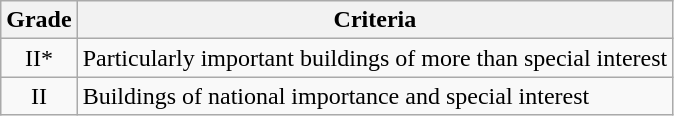<table class="wikitable">
<tr>
<th>Grade</th>
<th>Criteria</th>
</tr>
<tr>
<td align="center" >II*</td>
<td>Particularly important buildings of more than special interest</td>
</tr>
<tr>
<td align="center" >II</td>
<td>Buildings of national importance and special interest</td>
</tr>
</table>
